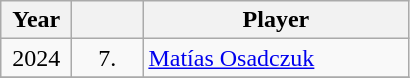<table class="wikitable">
<tr>
<th width=40>Year</th>
<th width=40></th>
<th width=170>Player</th>
</tr>
<tr>
<td align=center>2024</td>
<td align=center>7.</td>
<td><a href='#'>Matías Osadczuk</a></td>
</tr>
<tr>
</tr>
</table>
